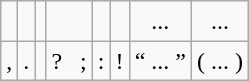<table class="wikitable" style="line-height: 1.2">
<tr align=center>
<td></td>
<td></td>
<td></td>
<td></td>
<td></td>
<td></td>
<td>...</td>
<td>...</td>
</tr>
<tr align=center>
<td>,</td>
<td>.</td>
<td></td>
<td>?   ;</td>
<td>:</td>
<td>!</td>
<td>“ ... ”</td>
<td>( ... )</td>
</tr>
</table>
